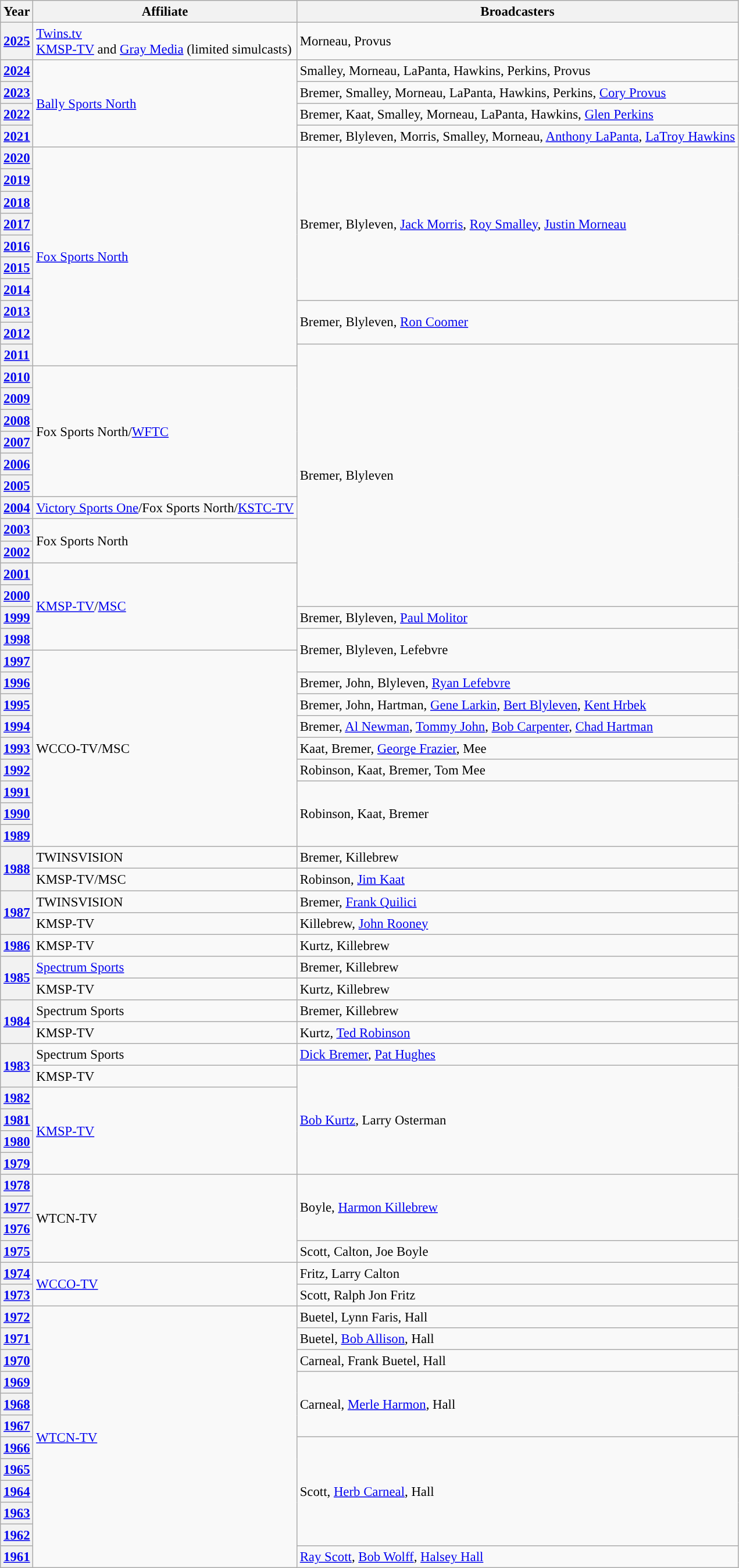<table class="wikitable" style="font-size:95%">
<tr>
<th>Year</th>
<th>Affiliate</th>
<th>Broadcasters</th>
</tr>
<tr>
<th><a href='#'>2025</a></th>
<td><a href='#'>Twins.tv</a><br><a href='#'>KMSP-TV</a> and <a href='#'>Gray Media</a> (limited simulcasts) </td>
<td>Morneau, Provus</td>
</tr>
<tr>
<th><a href='#'>2024</a></th>
<td rowspan=4><a href='#'>Bally Sports North</a></td>
<td>Smalley, Morneau, LaPanta, Hawkins, Perkins, Provus</td>
</tr>
<tr>
<th><a href='#'>2023</a></th>
<td>Bremer, Smalley, Morneau, LaPanta, Hawkins, Perkins, <a href='#'>Cory Provus</a></td>
</tr>
<tr>
<th><a href='#'>2022</a></th>
<td>Bremer, Kaat, Smalley, Morneau, LaPanta, Hawkins, <a href='#'>Glen Perkins</a></td>
</tr>
<tr>
<th><a href='#'>2021</a></th>
<td>Bremer, Blyleven, Morris, Smalley, Morneau, <a href='#'>Anthony LaPanta</a>, <a href='#'>LaTroy Hawkins</a></td>
</tr>
<tr>
<th><a href='#'>2020</a></th>
<td rowspan="10"><a href='#'>Fox Sports North</a></td>
<td rowspan="7">Bremer, Blyleven, <a href='#'>Jack Morris</a>, <a href='#'>Roy Smalley</a>, <a href='#'>Justin Morneau</a></td>
</tr>
<tr>
<th><a href='#'>2019</a></th>
</tr>
<tr>
<th><a href='#'>2018</a></th>
</tr>
<tr>
<th><a href='#'>2017</a></th>
</tr>
<tr>
<th><a href='#'>2016</a></th>
</tr>
<tr>
<th><a href='#'>2015</a></th>
</tr>
<tr>
<th><a href='#'>2014</a></th>
</tr>
<tr>
<th><a href='#'>2013</a></th>
<td rowspan="2">Bremer, Blyleven, <a href='#'>Ron Coomer</a></td>
</tr>
<tr>
<th><a href='#'>2012</a></th>
</tr>
<tr>
<th><a href='#'>2011</a></th>
<td rowspan="12">Bremer, Blyleven</td>
</tr>
<tr>
<th><a href='#'>2010</a></th>
<td rowspan="6">Fox Sports North/<a href='#'>WFTC</a></td>
</tr>
<tr>
<th><a href='#'>2009</a></th>
</tr>
<tr>
<th><a href='#'>2008</a></th>
</tr>
<tr>
<th><a href='#'>2007</a></th>
</tr>
<tr>
<th><a href='#'>2006</a></th>
</tr>
<tr>
<th><a href='#'>2005</a></th>
</tr>
<tr>
<th><a href='#'>2004</a></th>
<td><a href='#'>Victory Sports One</a>/Fox Sports North/<a href='#'>KSTC-TV</a></td>
</tr>
<tr>
<th><a href='#'>2003</a></th>
<td rowspan="2">Fox Sports North</td>
</tr>
<tr>
<th><a href='#'>2002</a></th>
</tr>
<tr>
<th><a href='#'>2001</a></th>
<td rowspan="4"><a href='#'>KMSP-TV</a>/<a href='#'>MSC</a></td>
</tr>
<tr>
<th><a href='#'>2000</a></th>
</tr>
<tr>
<th><a href='#'>1999</a></th>
<td>Bremer, Blyleven, <a href='#'>Paul Molitor</a></td>
</tr>
<tr>
<th><a href='#'>1998</a></th>
<td rowspan="2">Bremer, Blyleven, Lefebvre</td>
</tr>
<tr>
<th><a href='#'>1997</a></th>
<td rowspan="9">WCCO-TV/MSC</td>
</tr>
<tr>
<th><a href='#'>1996</a></th>
<td>Bremer, John, Blyleven, <a href='#'>Ryan Lefebvre</a></td>
</tr>
<tr>
<th><a href='#'>1995</a></th>
<td>Bremer, John, Hartman, <a href='#'>Gene Larkin</a>, <a href='#'>Bert Blyleven</a>, <a href='#'>Kent Hrbek</a></td>
</tr>
<tr>
<th><a href='#'>1994</a></th>
<td>Bremer, <a href='#'>Al Newman</a>, <a href='#'>Tommy John</a>, <a href='#'>Bob Carpenter</a>, <a href='#'>Chad Hartman</a></td>
</tr>
<tr>
<th><a href='#'>1993</a></th>
<td>Kaat, Bremer, <a href='#'>George Frazier</a>, Mee</td>
</tr>
<tr>
<th><a href='#'>1992</a></th>
<td>Robinson, Kaat, Bremer, Tom Mee</td>
</tr>
<tr>
<th><a href='#'>1991</a></th>
<td rowspan="3">Robinson, Kaat, Bremer</td>
</tr>
<tr>
<th><a href='#'>1990</a></th>
</tr>
<tr>
<th><a href='#'>1989</a></th>
</tr>
<tr>
<th rowspan="2"><a href='#'>1988</a></th>
<td>TWINSVISION</td>
<td>Bremer, Killebrew</td>
</tr>
<tr>
<td>KMSP-TV/MSC</td>
<td>Robinson, <a href='#'>Jim Kaat</a></td>
</tr>
<tr>
<th rowspan="2"><a href='#'>1987</a></th>
<td>TWINSVISION</td>
<td>Bremer, <a href='#'>Frank Quilici</a></td>
</tr>
<tr>
<td>KMSP-TV</td>
<td>Killebrew, <a href='#'>John Rooney</a></td>
</tr>
<tr>
<th><a href='#'>1986</a></th>
<td>KMSP-TV</td>
<td>Kurtz, Killebrew</td>
</tr>
<tr>
<th rowspan="2"><a href='#'>1985</a></th>
<td><a href='#'>Spectrum Sports</a></td>
<td>Bremer, Killebrew</td>
</tr>
<tr>
<td>KMSP-TV</td>
<td>Kurtz, Killebrew</td>
</tr>
<tr>
<th rowspan="2"><a href='#'>1984</a></th>
<td>Spectrum Sports</td>
<td>Bremer, Killebrew</td>
</tr>
<tr>
<td>KMSP-TV</td>
<td>Kurtz, <a href='#'>Ted Robinson</a></td>
</tr>
<tr>
<th rowspan="3"><a href='#'>1983</a></th>
<td>Spectrum Sports</td>
<td><a href='#'>Dick Bremer</a>, <a href='#'>Pat Hughes</a></td>
</tr>
<tr>
<td>KMSP-TV</td>
<td rowspan="6"><a href='#'>Bob Kurtz</a>, Larry Osterman</td>
</tr>
<tr>
<td rowspan="5"><a href='#'>KMSP-TV</a></td>
</tr>
<tr>
<th><a href='#'>1982</a></th>
</tr>
<tr>
<th><a href='#'>1981</a></th>
</tr>
<tr>
<th><a href='#'>1980</a></th>
</tr>
<tr>
<th><a href='#'>1979</a></th>
</tr>
<tr>
<th><a href='#'>1978</a></th>
<td rowspan="4">WTCN-TV</td>
<td rowspan="3">Boyle, <a href='#'>Harmon Killebrew</a></td>
</tr>
<tr>
<th><a href='#'>1977</a></th>
</tr>
<tr>
<th><a href='#'>1976</a></th>
</tr>
<tr>
<th><a href='#'>1975</a></th>
<td>Scott, Calton, Joe Boyle</td>
</tr>
<tr>
<th><a href='#'>1974</a></th>
<td rowspan="2"><a href='#'>WCCO-TV</a></td>
<td>Fritz, Larry Calton</td>
</tr>
<tr>
<th><a href='#'>1973</a></th>
<td>Scott, Ralph Jon Fritz</td>
</tr>
<tr>
<th><a href='#'>1972</a></th>
<td rowspan="12"><a href='#'>WTCN-TV</a></td>
<td>Buetel, Lynn Faris, Hall</td>
</tr>
<tr>
<th><a href='#'>1971</a></th>
<td>Buetel, <a href='#'>Bob Allison</a>, Hall</td>
</tr>
<tr>
<th><a href='#'>1970</a></th>
<td>Carneal, Frank Buetel, Hall</td>
</tr>
<tr>
<th><a href='#'>1969</a></th>
<td rowspan="3">Carneal, <a href='#'>Merle Harmon</a>, Hall</td>
</tr>
<tr>
<th><a href='#'>1968</a></th>
</tr>
<tr>
<th><a href='#'>1967</a></th>
</tr>
<tr>
<th><a href='#'>1966</a></th>
<td rowspan="5">Scott, <a href='#'>Herb Carneal</a>, Hall</td>
</tr>
<tr>
<th><a href='#'>1965</a></th>
</tr>
<tr>
<th><a href='#'>1964</a></th>
</tr>
<tr>
<th><a href='#'>1963</a></th>
</tr>
<tr>
<th><a href='#'>1962</a></th>
</tr>
<tr>
<th><a href='#'>1961</a></th>
<td><a href='#'>Ray Scott</a>, <a href='#'>Bob Wolff</a>, <a href='#'>Halsey Hall</a></td>
</tr>
</table>
